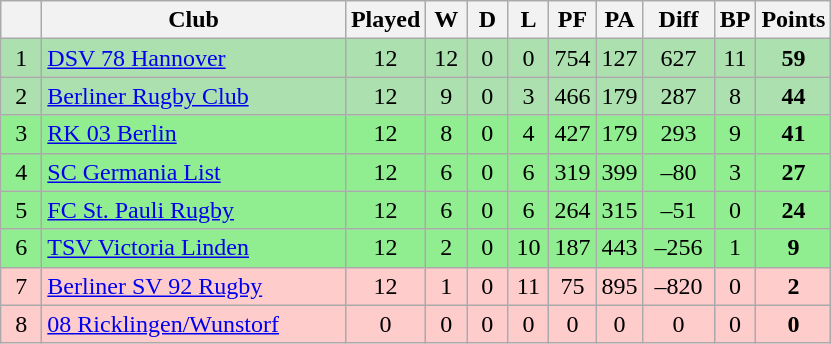<table class="wikitable" style="text-align: center;">
<tr>
<th bgcolor="#efefef" width="20"></th>
<th bgcolor="#efefef" width="195">Club</th>
<th bgcolor="#efefef" width="20">Played</th>
<th bgcolor="#efefef" width="20">W</th>
<th bgcolor="#efefef" width="20">D</th>
<th bgcolor="#efefef" width="20">L</th>
<th bgcolor="#efefef" width="20">PF</th>
<th bgcolor="#efefef" width="20">PA</th>
<th bgcolor="#efefef" width="40">Diff</th>
<th bgcolor="#efefef" width="20">BP</th>
<th bgcolor="#efefef" width="20">Points</th>
</tr>
<tr bgcolor=#ACE1AF align=center>
<td>1</td>
<td align=left><a href='#'>DSV 78 Hannover</a></td>
<td>12</td>
<td>12</td>
<td>0</td>
<td>0</td>
<td>754</td>
<td>127</td>
<td>627</td>
<td>11</td>
<td><strong>59</strong></td>
</tr>
<tr bgcolor=#ACE1AF align=center>
<td>2</td>
<td align=left><a href='#'>Berliner Rugby Club</a></td>
<td>12</td>
<td>9</td>
<td>0</td>
<td>3</td>
<td>466</td>
<td>179</td>
<td>287</td>
<td>8</td>
<td><strong>44</strong></td>
</tr>
<tr bgcolor="lightgreen" align=center>
<td>3</td>
<td align=left><a href='#'>RK 03 Berlin</a></td>
<td>12</td>
<td>8</td>
<td>0</td>
<td>4</td>
<td>427</td>
<td>179</td>
<td>293</td>
<td>9</td>
<td><strong>41</strong></td>
</tr>
<tr bgcolor="lightgreen" align=center>
<td>4</td>
<td align=left><a href='#'>SC Germania List</a></td>
<td>12</td>
<td>6</td>
<td>0</td>
<td>6</td>
<td>319</td>
<td>399</td>
<td>–80</td>
<td>3</td>
<td><strong>27</strong></td>
</tr>
<tr bgcolor="lightgreen" align=center>
<td>5</td>
<td align=left><a href='#'>FC St. Pauli Rugby</a></td>
<td>12</td>
<td>6</td>
<td>0</td>
<td>6</td>
<td>264</td>
<td>315</td>
<td>–51</td>
<td>0</td>
<td><strong>24</strong></td>
</tr>
<tr bgcolor="lightgreen" align=center>
<td>6</td>
<td align=left><a href='#'>TSV Victoria Linden</a></td>
<td>12</td>
<td>2</td>
<td>0</td>
<td>10</td>
<td>187</td>
<td>443</td>
<td>–256</td>
<td>1</td>
<td><strong>9</strong></td>
</tr>
<tr bgcolor=#ffcccc align=center>
<td>7</td>
<td align=left><a href='#'>Berliner SV 92 Rugby</a></td>
<td>12</td>
<td>1</td>
<td>0</td>
<td>11</td>
<td>75</td>
<td>895</td>
<td>–820</td>
<td>0</td>
<td><strong>2</strong></td>
</tr>
<tr bgcolor=#ffcccc align=center>
<td>8</td>
<td align=left><a href='#'>08 Ricklingen/Wunstorf</a></td>
<td>0</td>
<td>0</td>
<td>0</td>
<td>0</td>
<td>0</td>
<td>0</td>
<td>0</td>
<td>0</td>
<td><strong>0</strong></td>
</tr>
</table>
